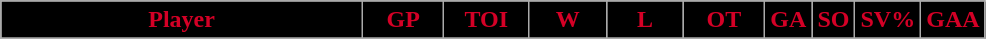<table class="wikitable sortable" width="52%">
<tr align="center"  bgcolor="#dddddd">
<th style="background:black;color:#d40026;" width="50%">Player</th>
<th style="background:black;color:#d40026;" width="10%">GP</th>
<th style="background:black;color:#d40026;" width="10%">TOI</th>
<th style="background:black;color:#d40026;" width="10%">W</th>
<th style="background:black;color:#d40026;" width="10%">L</th>
<th style="background:black;color:#d40026;" width="10%">OT</th>
<th style="background:black;color:#d40026;" width="10%">GA</th>
<th style="background:black;color:#d40026;" width="10%">SO</th>
<th style="background:black;color:#d40026;" width="10%">SV%</th>
<th style="background:black;color:#d40026;" width="10%">GAA</th>
</tr>
<tr align=center>
</tr>
</table>
